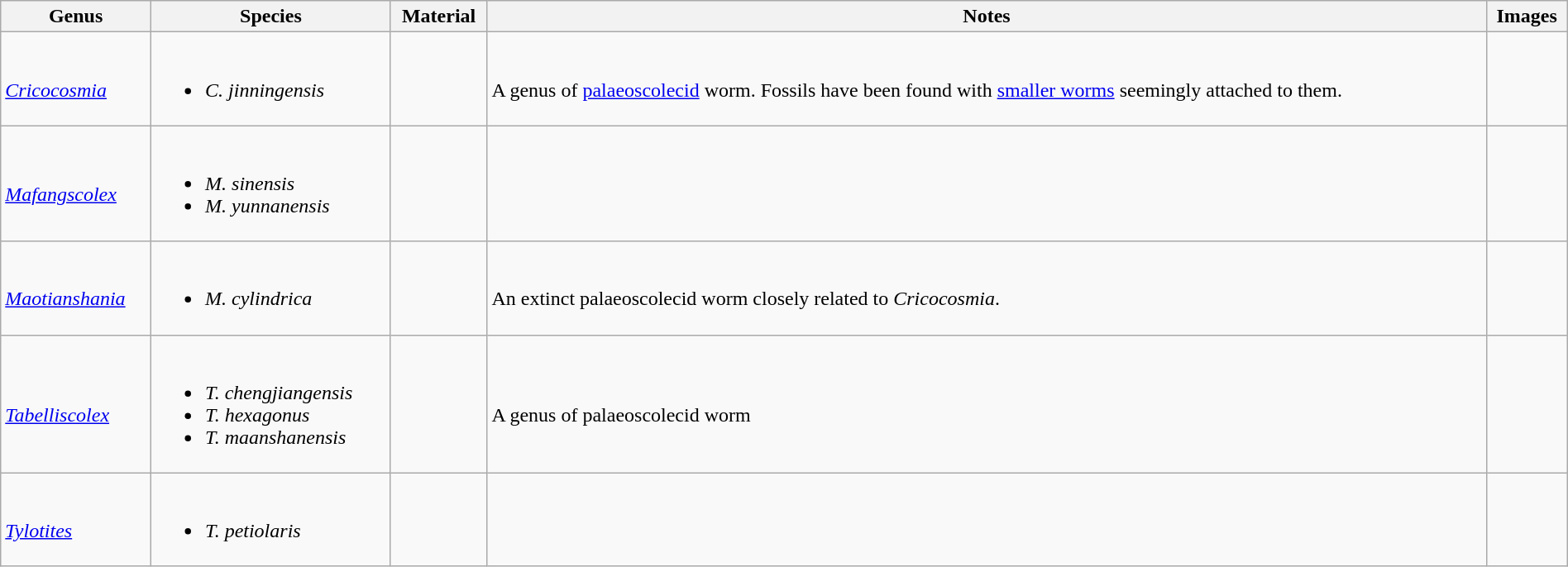<table class="wikitable" style="margin:auto;width:100%;">
<tr>
<th>Genus</th>
<th>Species</th>
<th>Material</th>
<th>Notes</th>
<th>Images</th>
</tr>
<tr>
<td><br><em><a href='#'>Cricocosmia</a></em></td>
<td><br><ul><li><em>C. jinningensis</em></li></ul></td>
<td></td>
<td><br>A genus of <a href='#'>palaeoscolecid</a> worm. Fossils have been found with <a href='#'>smaller worms</a> seemingly attached to them.</td>
<td><br></td>
</tr>
<tr>
<td><br><em><a href='#'>Mafangscolex</a></em></td>
<td><br><ul><li><em>M. sinensis</em></li><li><em>M. yunnanensis</em></li></ul></td>
<td></td>
<td></td>
<td></td>
</tr>
<tr>
<td><br><em><a href='#'>Maotianshania</a></em></td>
<td><br><ul><li><em>M. cylindrica</em></li></ul></td>
<td></td>
<td><br>An extinct palaeoscolecid worm closely related to <em>Cricocosmia</em>.</td>
<td><br></td>
</tr>
<tr>
<td><br><em><a href='#'>Tabelliscolex</a></em></td>
<td><br><ul><li><em>T. chengjiangensis</em></li><li><em>T. hexagonus</em></li><li><em>T. maanshanensis</em></li></ul></td>
<td></td>
<td><br>A genus of palaeoscolecid worm</td>
<td></td>
</tr>
<tr>
<td><br><em><a href='#'>Tylotites</a></em></td>
<td><br><ul><li><em>T. petiolaris</em></li></ul></td>
<td></td>
<td></td>
<td></td>
</tr>
</table>
